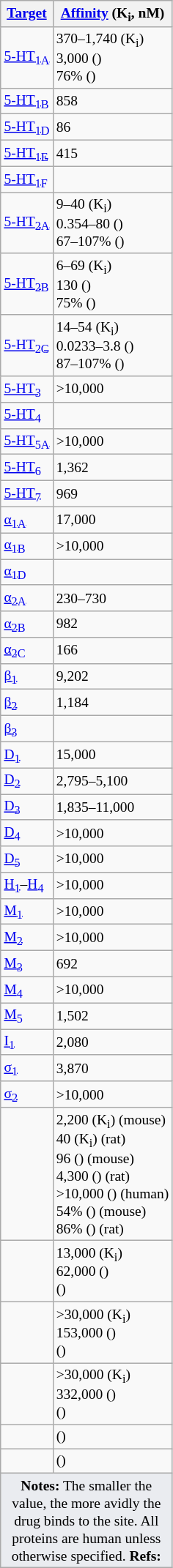<table class="wikitable floatleft" style="font-size:small;">
<tr>
<th><a href='#'>Target</a></th>
<th><a href='#'>Affinity</a> (K<sub>i</sub>, nM)</th>
</tr>
<tr>
<td><a href='#'>5-HT<sub>1A</sub></a></td>
<td>370–1,740 (K<sub>i</sub>)<br>3,000 ()<br>76% ()</td>
</tr>
<tr>
<td><a href='#'>5-HT<sub>1B</sub></a></td>
<td>858</td>
</tr>
<tr>
<td><a href='#'>5-HT<sub>1D</sub></a></td>
<td>86</td>
</tr>
<tr>
<td><a href='#'>5-HT<sub>1E</sub></a></td>
<td>415</td>
</tr>
<tr>
<td><a href='#'>5-HT<sub>1F</sub></a></td>
<td></td>
</tr>
<tr>
<td><a href='#'>5-HT<sub>2A</sub></a></td>
<td>9–40 (K<sub>i</sub>)<br>0.354–80 ()<br>67–107% ()</td>
</tr>
<tr>
<td><a href='#'>5-HT<sub>2B</sub></a></td>
<td>6–69 (K<sub>i</sub>)<br>130 ()<br>75% ()</td>
</tr>
<tr>
<td><a href='#'>5-HT<sub>2C</sub></a></td>
<td>14–54 (K<sub>i</sub>)<br>0.0233–3.8 ()<br>87–107% ()</td>
</tr>
<tr>
<td><a href='#'>5-HT<sub>3</sub></a></td>
<td>>10,000</td>
</tr>
<tr>
<td><a href='#'>5-HT<sub>4</sub></a></td>
<td></td>
</tr>
<tr>
<td><a href='#'>5-HT<sub>5A</sub></a></td>
<td>>10,000</td>
</tr>
<tr>
<td><a href='#'>5-HT<sub>6</sub></a></td>
<td>1,362</td>
</tr>
<tr>
<td><a href='#'>5-HT<sub>7</sub></a></td>
<td>969</td>
</tr>
<tr>
<td><a href='#'>α<sub>1A</sub></a></td>
<td>17,000</td>
</tr>
<tr>
<td><a href='#'>α<sub>1B</sub></a></td>
<td>>10,000</td>
</tr>
<tr>
<td><a href='#'>α<sub>1D</sub></a></td>
<td></td>
</tr>
<tr>
<td><a href='#'>α<sub>2A</sub></a></td>
<td>230–730</td>
</tr>
<tr>
<td><a href='#'>α<sub>2B</sub></a></td>
<td>982</td>
</tr>
<tr>
<td><a href='#'>α<sub>2C</sub></a></td>
<td>166</td>
</tr>
<tr>
<td><a href='#'>β<sub>1</sub></a></td>
<td>9,202</td>
</tr>
<tr>
<td><a href='#'>β<sub>2</sub></a></td>
<td>1,184</td>
</tr>
<tr>
<td><a href='#'>β<sub>3</sub></a></td>
<td></td>
</tr>
<tr>
<td><a href='#'>D<sub>1</sub></a></td>
<td>15,000</td>
</tr>
<tr>
<td><a href='#'>D<sub>2</sub></a></td>
<td>2,795–5,100</td>
</tr>
<tr>
<td><a href='#'>D<sub>3</sub></a></td>
<td>1,835–11,000</td>
</tr>
<tr>
<td><a href='#'>D<sub>4</sub></a></td>
<td>>10,000</td>
</tr>
<tr>
<td><a href='#'>D<sub>5</sub></a></td>
<td>>10,000</td>
</tr>
<tr>
<td><a href='#'>H<sub>1</sub></a>–<a href='#'>H<sub>4</sub></a></td>
<td>>10,000</td>
</tr>
<tr>
<td><a href='#'>M<sub>1</sub></a></td>
<td>>10,000</td>
</tr>
<tr>
<td><a href='#'>M<sub>2</sub></a></td>
<td>>10,000</td>
</tr>
<tr>
<td><a href='#'>M<sub>3</sub></a></td>
<td>692</td>
</tr>
<tr>
<td><a href='#'>M<sub>4</sub></a></td>
<td>>10,000</td>
</tr>
<tr>
<td><a href='#'>M<sub>5</sub></a></td>
<td>1,502</td>
</tr>
<tr>
<td><a href='#'>I<sub>1</sub></a></td>
<td>2,080</td>
</tr>
<tr>
<td><a href='#'>σ<sub>1</sub></a></td>
<td>3,870</td>
</tr>
<tr>
<td><a href='#'>σ<sub>2</sub></a></td>
<td>>10,000</td>
</tr>
<tr>
<td></td>
<td>2,200 (K<sub>i</sub>) (mouse)<br>40 (K<sub>i</sub>) (rat)<br>96 () (mouse)<br>4,300 () (rat)<br>>10,000 () (human)<br>54% () (mouse)<br>86% () (rat)</td>
</tr>
<tr>
<td></td>
<td>13,000 (K<sub>i</sub>)<br>62,000 ()<br> ()</td>
</tr>
<tr>
<td></td>
<td>>30,000 (K<sub>i</sub>)<br>153,000 ()<br> ()</td>
</tr>
<tr>
<td></td>
<td>>30,000 (K<sub>i</sub>)<br>332,000 ()<br> ()</td>
</tr>
<tr>
<td></td>
<td> ()</td>
</tr>
<tr>
<td></td>
<td> ()</td>
</tr>
<tr class="sortbottom">
<td colspan="2" style="width: 1px; background-color:#eaecf0; text-align: center;"><strong>Notes:</strong> The smaller the value, the more avidly the drug binds to the site. All proteins are human unless otherwise specified. <strong>Refs:</strong> </td>
</tr>
</table>
